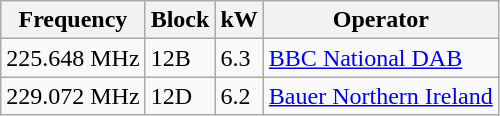<table class="wikitable sortable">
<tr>
<th>Frequency</th>
<th>Block</th>
<th>kW</th>
<th>Operator</th>
</tr>
<tr>
<td>225.648 MHz</td>
<td>12B</td>
<td>6.3</td>
<td><a href='#'>BBC National DAB</a></td>
</tr>
<tr>
<td>229.072 MHz</td>
<td>12D</td>
<td>6.2</td>
<td><a href='#'>Bauer Northern Ireland</a></td>
</tr>
</table>
